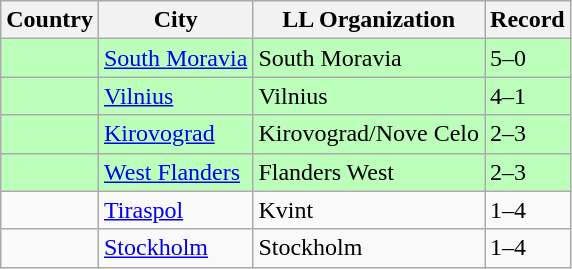<table class="wikitable">
<tr>
<th>Country</th>
<th>City</th>
<th>LL Organization</th>
<th>Record</th>
</tr>
<tr bgcolor=#bbffbb>
<td><strong></strong></td>
<td><a href='#'>South Moravia</a></td>
<td>South Moravia</td>
<td>5–0</td>
</tr>
<tr bgcolor=#bbffbb>
<td><strong></strong></td>
<td><a href='#'>Vilnius</a></td>
<td>Vilnius</td>
<td>4–1</td>
</tr>
<tr bgcolor=#bbffbb>
<td><strong></strong></td>
<td><a href='#'>Kirovograd</a></td>
<td>Kirovograd/Nove Celo</td>
<td>2–3</td>
</tr>
<tr bgcolor=#bbffbb>
<td><strong></strong></td>
<td><a href='#'>West Flanders</a></td>
<td>Flanders West</td>
<td>2–3</td>
</tr>
<tr>
<td><strong></strong></td>
<td><a href='#'>Tiraspol</a></td>
<td>Kvint</td>
<td>1–4</td>
</tr>
<tr>
<td><strong></strong></td>
<td><a href='#'>Stockholm</a></td>
<td>Stockholm</td>
<td>1–4</td>
</tr>
</table>
